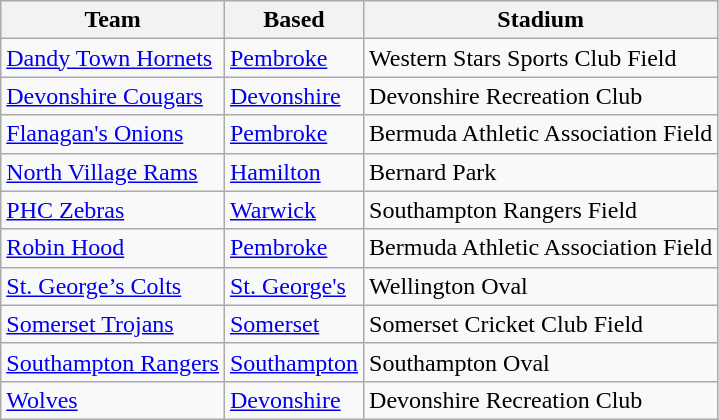<table class="wikitable">
<tr>
<th>Team</th>
<th>Based</th>
<th>Stadium</th>
</tr>
<tr>
<td><a href='#'>Dandy Town Hornets</a></td>
<td><a href='#'>Pembroke</a></td>
<td>Western Stars Sports Club Field</td>
</tr>
<tr>
<td><a href='#'>Devonshire Cougars</a></td>
<td><a href='#'>Devonshire</a></td>
<td>Devonshire Recreation Club</td>
</tr>
<tr>
<td><a href='#'>Flanagan's Onions</a></td>
<td><a href='#'>Pembroke</a></td>
<td>Bermuda Athletic Association Field</td>
</tr>
<tr>
<td><a href='#'>North Village Rams</a></td>
<td><a href='#'>Hamilton</a></td>
<td>Bernard Park</td>
</tr>
<tr>
<td><a href='#'>PHC Zebras</a></td>
<td><a href='#'>Warwick</a></td>
<td>Southampton Rangers Field</td>
</tr>
<tr>
<td><a href='#'>Robin Hood</a></td>
<td><a href='#'>Pembroke</a></td>
<td>Bermuda Athletic Association Field</td>
</tr>
<tr>
<td><a href='#'>St. George’s Colts</a></td>
<td><a href='#'>St. George's</a></td>
<td>Wellington Oval</td>
</tr>
<tr>
<td><a href='#'>Somerset Trojans</a></td>
<td><a href='#'>Somerset</a></td>
<td>Somerset Cricket Club Field</td>
</tr>
<tr>
<td><a href='#'>Southampton Rangers</a></td>
<td><a href='#'>Southampton</a></td>
<td>Southampton Oval</td>
</tr>
<tr>
<td><a href='#'>Wolves</a></td>
<td><a href='#'>Devonshire</a></td>
<td>Devonshire Recreation Club</td>
</tr>
</table>
